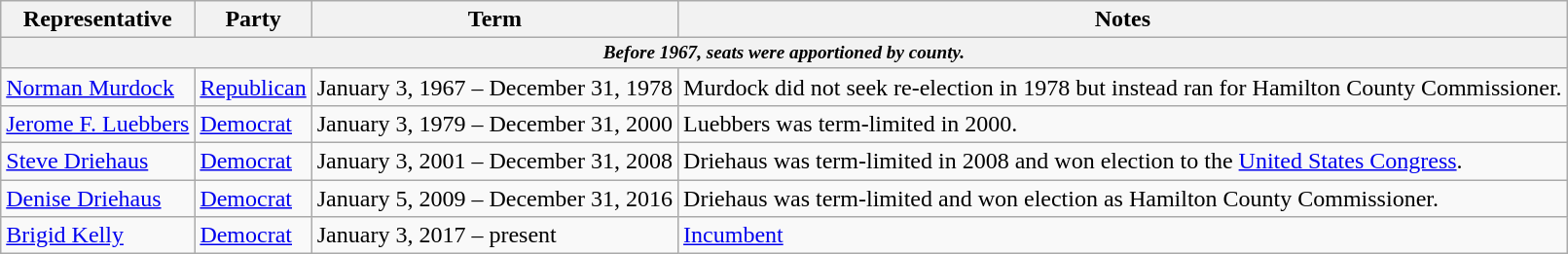<table class=wikitable>
<tr valign=bottom>
<th>Representative</th>
<th>Party</th>
<th>Term</th>
<th>Notes</th>
</tr>
<tr>
<th colspan=5 style="font-size: 80%;"><em>Before 1967, seats were apportioned by county.</em></th>
</tr>
<tr>
<td><a href='#'>Norman Murdock</a></td>
<td><a href='#'>Republican</a></td>
<td>January 3, 1967 – December 31, 1978</td>
<td>Murdock did not seek re-election in 1978 but instead ran for Hamilton County Commissioner.</td>
</tr>
<tr>
<td><a href='#'>Jerome F. Luebbers</a></td>
<td><a href='#'>Democrat</a></td>
<td>January 3, 1979 – December 31, 2000</td>
<td>Luebbers was term-limited in 2000.</td>
</tr>
<tr>
<td><a href='#'>Steve Driehaus</a></td>
<td><a href='#'>Democrat</a></td>
<td>January 3, 2001 – December 31, 2008</td>
<td>Driehaus was term-limited in 2008 and won election to the <a href='#'>United States Congress</a>.</td>
</tr>
<tr>
<td><a href='#'>Denise Driehaus</a></td>
<td><a href='#'>Democrat</a></td>
<td>January 5, 2009 – December 31, 2016</td>
<td>Driehaus was term-limited and won election as Hamilton County Commissioner.</td>
</tr>
<tr>
<td><a href='#'>Brigid Kelly</a></td>
<td><a href='#'>Democrat</a></td>
<td>January 3, 2017 – present</td>
<td><a href='#'>Incumbent</a></td>
</tr>
</table>
